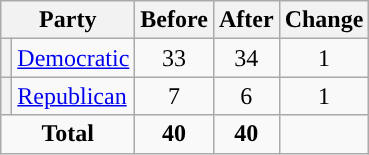<table class="wikitable" style="text-align:center;">
<tr>
<th colspan="2">Party</th>
<th>Before</th>
<th>After</th>
<th>Change</th>
</tr>
<tr>
<th style="background-color:"></th>
<td style="text-align:left;"><a href='#'>Democratic</a></td>
<td>33</td>
<td>34</td>
<td> 1</td>
</tr>
<tr>
<th style="background-color:"></th>
<td style="text-align:left;"><a href='#'>Republican</a></td>
<td>7</td>
<td>6</td>
<td> 1</td>
</tr>
<tr>
<td colspan="2"><strong>Total</strong></td>
<td><strong>40</strong></td>
<td><strong>40</strong></td>
<td></td>
</tr>
</table>
